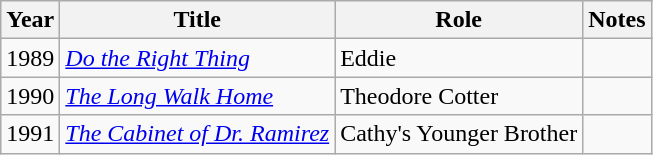<table class="wikitable">
<tr>
<th>Year</th>
<th>Title</th>
<th>Role</th>
<th>Notes</th>
</tr>
<tr>
<td>1989</td>
<td><em><a href='#'>Do the Right Thing</a></em></td>
<td>Eddie</td>
<td></td>
</tr>
<tr>
<td>1990</td>
<td><em><a href='#'>The Long Walk Home</a></em></td>
<td>Theodore Cotter</td>
<td></td>
</tr>
<tr>
<td>1991</td>
<td><em><a href='#'>The Cabinet of Dr. Ramirez</a></em></td>
<td>Cathy's Younger Brother</td>
<td></td>
</tr>
</table>
